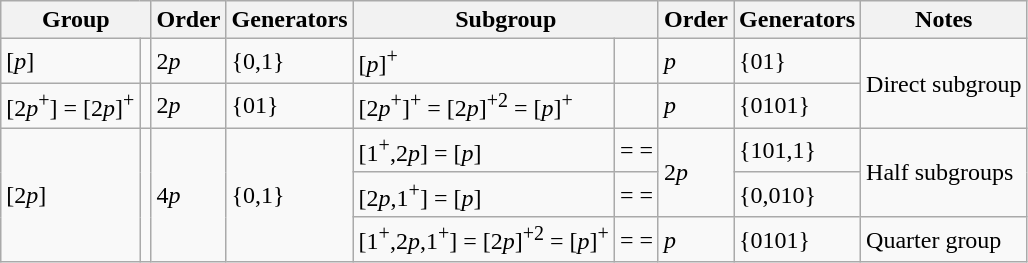<table class=wikitable>
<tr>
<th colspan=2>Group</th>
<th>Order</th>
<th>Generators</th>
<th colspan=2>Subgroup</th>
<th>Order</th>
<th>Generators</th>
<th>Notes</th>
</tr>
<tr>
<td>[<em>p</em>]</td>
<td></td>
<td>2<em>p</em></td>
<td>{0,1}</td>
<td>[<em>p</em>]<sup>+</sup></td>
<td></td>
<td><em>p</em></td>
<td>{01}</td>
<td rowspan=2>Direct subgroup</td>
</tr>
<tr>
<td>[2<em>p</em><sup>+</sup>] = [2<em>p</em>]<sup>+</sup></td>
<td></td>
<td>2<em>p</em></td>
<td>{01}</td>
<td>[2<em>p</em><sup>+</sup>]<sup>+</sup> = [2<em>p</em>]<sup>+2</sup> = [<em>p</em>]<sup>+</sup></td>
<td></td>
<td><em>p</em></td>
<td>{0101}</td>
</tr>
<tr>
<td rowspan=3>[2<em>p</em>]</td>
<td rowspan=3></td>
<td rowspan=3>4<em>p</em></td>
<td rowspan=3>{0,1}</td>
<td>[1<sup>+</sup>,2<em>p</em>] = [<em>p</em>]</td>
<td> =  = </td>
<td rowspan=2>2<em>p</em></td>
<td>{101,1}</td>
<td rowspan=2>Half subgroups</td>
</tr>
<tr>
<td>[2<em>p</em>,1<sup>+</sup>] = [<em>p</em>]</td>
<td> =  = </td>
<td>{0,010}</td>
</tr>
<tr>
<td>[1<sup>+</sup>,2<em>p</em>,1<sup>+</sup>] = [2<em>p</em>]<sup>+2</sup> = [<em>p</em>]<sup>+</sup></td>
<td> =  = </td>
<td><em>p</em></td>
<td>{0101}</td>
<td>Quarter group</td>
</tr>
</table>
